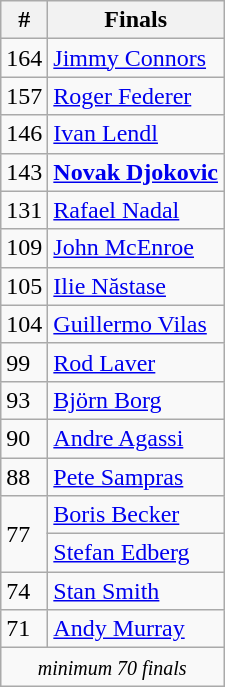<table class="wikitable" style="display:inline-table;">
<tr>
<th>#</th>
<th>Finals</th>
</tr>
<tr>
<td>164</td>
<td> <a href='#'>Jimmy Connors</a></td>
</tr>
<tr>
<td>157</td>
<td> <a href='#'>Roger Federer</a></td>
</tr>
<tr>
<td>146</td>
<td> <a href='#'>Ivan Lendl</a></td>
</tr>
<tr>
<td>143</td>
<td> <strong><a href='#'>Novak Djokovic</a></strong></td>
</tr>
<tr>
<td>131</td>
<td> <a href='#'>Rafael Nadal</a></td>
</tr>
<tr>
<td>109</td>
<td> <a href='#'>John McEnroe</a></td>
</tr>
<tr>
<td>105</td>
<td> <a href='#'>Ilie Năstase</a></td>
</tr>
<tr>
<td>104</td>
<td> <a href='#'>Guillermo Vilas</a></td>
</tr>
<tr>
<td>99</td>
<td> <a href='#'>Rod Laver</a></td>
</tr>
<tr>
<td>93</td>
<td> <a href='#'>Björn Borg</a></td>
</tr>
<tr>
<td>90</td>
<td> <a href='#'>Andre Agassi</a></td>
</tr>
<tr>
<td>88</td>
<td> <a href='#'>Pete Sampras</a></td>
</tr>
<tr>
<td rowspan="2">77</td>
<td> <a href='#'>Boris Becker</a></td>
</tr>
<tr>
<td> <a href='#'>Stefan Edberg</a></td>
</tr>
<tr>
<td>74</td>
<td> <a href='#'>Stan Smith</a></td>
</tr>
<tr>
<td>71</td>
<td> <a href='#'>Andy Murray</a></td>
</tr>
<tr>
<td colspan="3" style="text-align: center;"><small><em>minimum 70 finals</em></small></td>
</tr>
</table>
